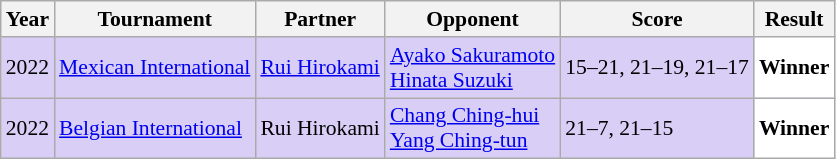<table class="sortable wikitable" style="font-size: 90%;">
<tr>
<th>Year</th>
<th>Tournament</th>
<th>Partner</th>
<th>Opponent</th>
<th>Score</th>
<th>Result</th>
</tr>
<tr style="background:#D8CEF6">
<td align="center">2022</td>
<td align="left"><a href='#'>Mexican International</a></td>
<td align="left"> <a href='#'>Rui Hirokami</a></td>
<td align="left"> <a href='#'>Ayako Sakuramoto</a><br> <a href='#'>Hinata Suzuki</a></td>
<td align="left">15–21, 21–19, 21–17</td>
<td style="text-align:left; background:white"> <strong>Winner</strong></td>
</tr>
<tr style="background:#D8CEF6">
<td align="center">2022</td>
<td align="left"><a href='#'>Belgian International</a></td>
<td align="left"> Rui Hirokami</td>
<td align="left"> <a href='#'>Chang Ching-hui</a><br> <a href='#'>Yang Ching-tun</a></td>
<td align="left">21–7, 21–15</td>
<td style="text-align:left; background:white"> <strong>Winner</strong></td>
</tr>
</table>
